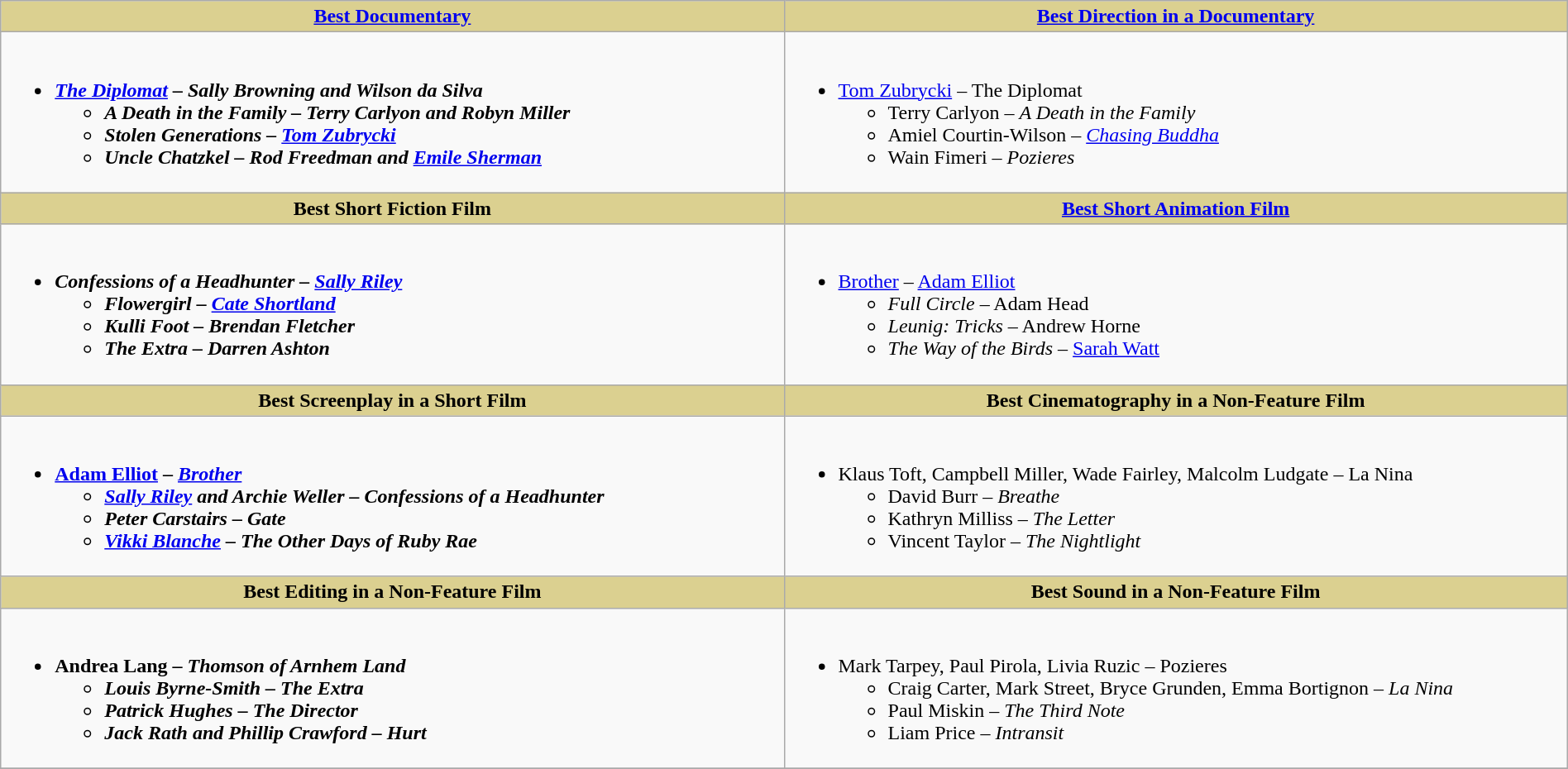<table class=wikitable style="width:100%">
<tr>
<th style="background:#DBD090;" ! width="50%"><a href='#'>Best Documentary</a></th>
<th style="background:#DBD090;" ! width="50%"><a href='#'>Best Direction in a Documentary</a></th>
</tr>
<tr>
<td valign="top"><br><ul><li><strong><em><a href='#'>The Diplomat</a><em> – Sally Browning and Wilson da Silva<strong><ul><li></em>A Death in the Family<em> – Terry Carlyon and Robyn Miller</li><li></em>Stolen Generations<em> – <a href='#'>Tom Zubrycki</a></li><li></em>Uncle Chatzkel<em> – Rod Freedman and <a href='#'>Emile Sherman</a></li></ul></li></ul></td>
<td valign="top"><br><ul><li></strong><a href='#'>Tom Zubrycki</a> – </em>The Diplomat</em></strong><ul><li>Terry Carlyon – <em>A Death in the Family</em></li><li>Amiel Courtin-Wilson – <em><a href='#'>Chasing Buddha</a></em></li><li>Wain Fimeri – <em>Pozieres</em></li></ul></li></ul></td>
</tr>
<tr>
<th style="background:#DBD090;" ! width="50%">Best Short Fiction Film</th>
<th style="background:#DBD090;" ! width="50%"><a href='#'>Best Short Animation Film</a></th>
</tr>
<tr>
<td valign="top"><br><ul><li><strong><em>Confessions of a Headhunter<em> – <a href='#'>Sally Riley</a><strong><ul><li></em>Flowergirl<em> – <a href='#'>Cate Shortland</a></li><li></em>Kulli Foot<em> – Brendan Fletcher</li><li></em>The Extra<em> – Darren Ashton</li></ul></li></ul></td>
<td valign="top"><br><ul><li></em></strong><a href='#'>Brother</a></em> – <a href='#'>Adam Elliot</a></strong><ul><li><em>Full Circle</em> – Adam Head</li><li><em>Leunig: Tricks</em> – Andrew Horne</li><li><em>The Way of the Birds</em> – <a href='#'>Sarah Watt</a></li></ul></li></ul></td>
</tr>
<tr>
<th style="background:#DBD090;" ! width="50%">Best Screenplay in a Short Film</th>
<th style="background:#DBD090;" ! width="50%">Best Cinematography in a Non-Feature Film</th>
</tr>
<tr>
<td valign="top"><br><ul><li><strong><a href='#'>Adam Elliot</a> – <em><a href='#'>Brother</a><strong><em><ul><li><a href='#'>Sally Riley</a> and Archie Weller – </em>Confessions of a Headhunter<em></li><li>Peter Carstairs – </em>Gate<em></li><li><a href='#'>Vikki Blanche</a> – </em>The Other Days of Ruby Rae<em></li></ul></li></ul></td>
<td valign="top"><br><ul><li></strong>Klaus Toft, Campbell Miller, Wade Fairley, Malcolm Ludgate – </em>La Nina</em></strong><ul><li>David Burr – <em>Breathe</em></li><li>Kathryn Milliss – <em>The Letter</em></li><li>Vincent Taylor – <em>The Nightlight</em></li></ul></li></ul></td>
</tr>
<tr>
<th style="background:#DBD090;" ! width="50%">Best Editing in a Non-Feature Film</th>
<th style="background:#DBD090;" ! width="50%">Best Sound in a Non-Feature Film</th>
</tr>
<tr>
<td valign="top"><br><ul><li><strong>Andrea Lang – <em>Thomson of Arnhem Land<strong><em><ul><li>Louis Byrne-Smith – </em>The Extra<em></li><li>Patrick Hughes – </em>The Director<em></li><li>Jack Rath and Phillip Crawford – </em>Hurt<em></li></ul></li></ul></td>
<td valign="top"><br><ul><li></strong>Mark Tarpey, Paul Pirola, Livia Ruzic – </em>Pozieres</em></strong><ul><li>Craig Carter, Mark Street, Bryce Grunden, Emma Bortignon – <em>La Nina</em></li><li>Paul Miskin – <em>The Third Note</em></li><li>Liam Price – <em>Intransit</em></li></ul></li></ul></td>
</tr>
<tr>
</tr>
</table>
